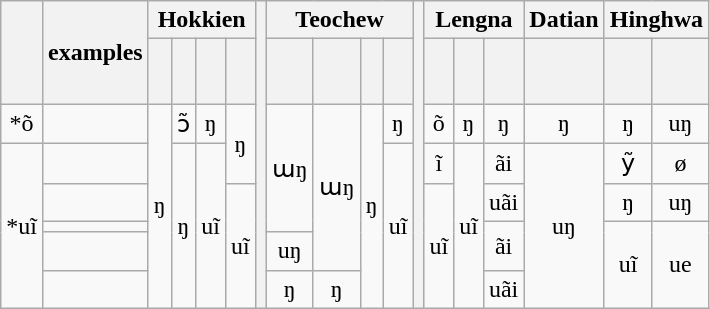<table class="wikitable" style="text-align:center;">
<tr>
<th rowspan="2"></th>
<th rowspan="2">examples</th>
<th colspan="4">Hokkien</th>
<th rowspan="8"></th>
<th colspan="4">Teochew</th>
<th rowspan="8"></th>
<th colspan="3">Lengna</th>
<th>Datian</th>
<th colspan="2">Hinghwa</th>
</tr>
<tr>
<th><br><br></th>
<th></th>
<th></th>
<th></th>
<th><br></th>
<th><br></th>
<th></th>
<th></th>
<th></th>
<th></th>
<th></th>
<th></th>
<th></th>
<th></th>
</tr>
<tr>
<td>*õ</td>
<td style="text-align: left;"></td>
<td rowspan="6">ŋ</td>
<td>ɔ̃</td>
<td>ŋ</td>
<td rowspan="2">ŋ</td>
<td rowspan="4">ɯŋ</td>
<td rowspan="5">ɯŋ</td>
<td rowspan="6">ŋ</td>
<td>ŋ</td>
<td>õ</td>
<td>ŋ</td>
<td>ŋ</td>
<td>ŋ</td>
<td>ŋ</td>
<td>uŋ</td>
</tr>
<tr>
<td rowspan="5">*uĩ</td>
<td style="text-align: left;"></td>
<td rowspan="5">ŋ</td>
<td rowspan="5">uĩ</td>
<td rowspan="5">uĩ</td>
<td>ĩ</td>
<td rowspan="5">uĩ</td>
<td>ãi</td>
<td rowspan="5">uŋ</td>
<td>ỹ</td>
<td>ø</td>
</tr>
<tr>
<td style="text-align: left;"></td>
<td rowspan="4">uĩ</td>
<td rowspan="4">uĩ</td>
<td>uãi</td>
<td>ŋ</td>
<td>uŋ</td>
</tr>
<tr>
<td style="text-align: left;"></td>
<td rowspan="2">ãi</td>
<td rowspan="3">uĩ</td>
<td rowspan="3">ue</td>
</tr>
<tr>
<td style="text-align: left;"></td>
<td>uŋ</td>
</tr>
<tr>
<td style="text-align: left;"></td>
<td>ŋ</td>
<td>ŋ</td>
<td>uãi</td>
</tr>
</table>
